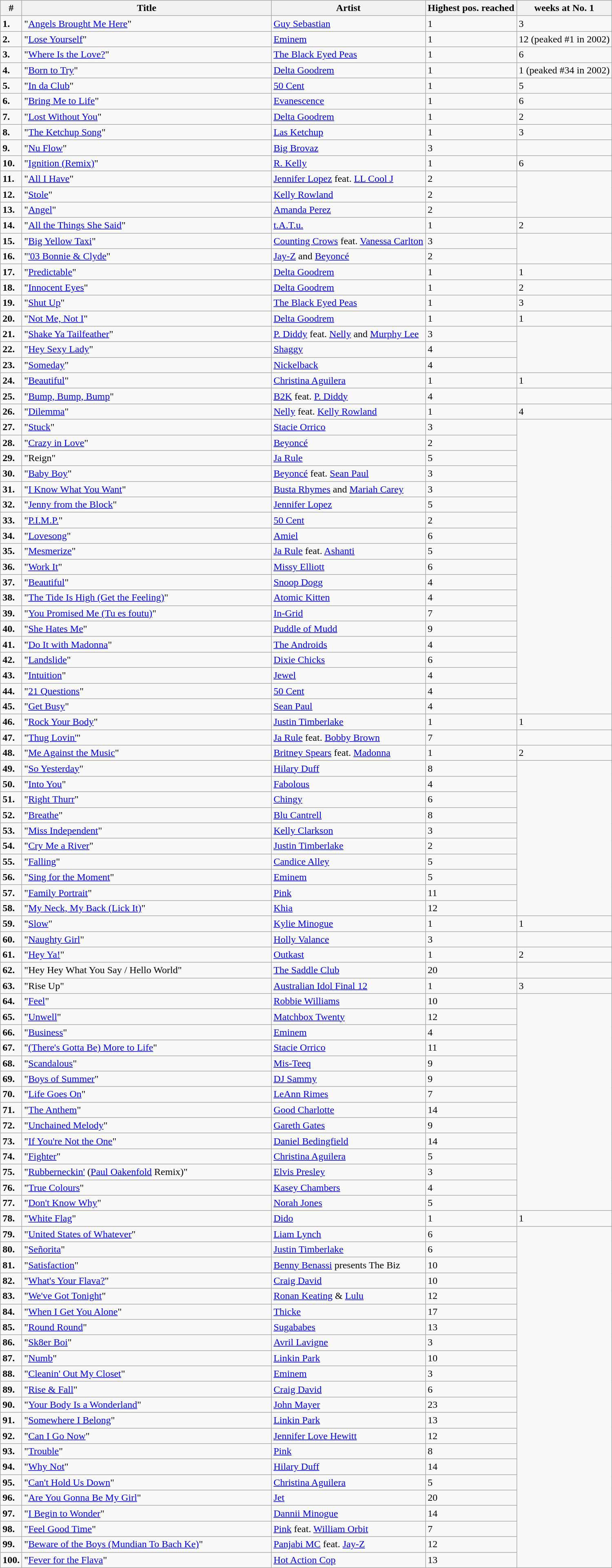<table class="wikitable sortable">
<tr>
<th>#</th>
<th width="400">Title</th>
<th>Artist</th>
<th>Highest pos. reached</th>
<th>weeks at No. 1</th>
</tr>
<tr>
<td><strong>1.</strong></td>
<td>"<a href='#'>Angels Brought Me Here</a>"</td>
<td><a href='#'>Guy Sebastian</a></td>
<td>1</td>
<td>3</td>
</tr>
<tr>
<td><strong>2.</strong></td>
<td>"<a href='#'>Lose Yourself</a>"</td>
<td><a href='#'>Eminem</a></td>
<td>1</td>
<td>12 (peaked #1 in 2002)</td>
</tr>
<tr>
<td><strong>3.</strong></td>
<td>"<a href='#'>Where Is the Love?</a>"</td>
<td><a href='#'>The Black Eyed Peas</a></td>
<td>1</td>
<td>6</td>
</tr>
<tr>
<td><strong>4.</strong></td>
<td>"<a href='#'>Born to Try</a>"</td>
<td><a href='#'>Delta Goodrem</a></td>
<td>1</td>
<td>1 (peaked #34 in 2002)</td>
</tr>
<tr>
<td><strong>5.</strong></td>
<td>"<a href='#'>In da Club</a>"</td>
<td><a href='#'>50 Cent</a></td>
<td>1</td>
<td>5</td>
</tr>
<tr>
<td><strong>6.</strong></td>
<td>"<a href='#'>Bring Me to Life</a>"</td>
<td><a href='#'>Evanescence</a></td>
<td>1</td>
<td>6</td>
</tr>
<tr>
<td><strong>7.</strong></td>
<td>"<a href='#'>Lost Without You</a>"</td>
<td><a href='#'>Delta Goodrem</a></td>
<td>1</td>
<td>2</td>
</tr>
<tr>
<td><strong>8.</strong></td>
<td>"<a href='#'>The Ketchup Song</a>"</td>
<td><a href='#'>Las Ketchup</a></td>
<td>1</td>
<td>3</td>
</tr>
<tr>
<td><strong>9.</strong></td>
<td>"<a href='#'>Nu Flow</a>"</td>
<td><a href='#'>Big Brovaz</a></td>
<td>3</td>
</tr>
<tr>
<td><strong>10.</strong></td>
<td>"<a href='#'>Ignition (Remix)</a>"</td>
<td><a href='#'>R. Kelly</a></td>
<td>1</td>
<td>6</td>
</tr>
<tr>
<td><strong>11.</strong></td>
<td>"<a href='#'>All I Have</a>"</td>
<td><a href='#'>Jennifer Lopez</a> feat. <a href='#'>LL Cool J</a></td>
<td>2</td>
</tr>
<tr>
<td><strong>12.</strong></td>
<td>"<a href='#'>Stole</a>"</td>
<td><a href='#'>Kelly Rowland</a></td>
<td>2</td>
</tr>
<tr>
<td><strong>13.</strong></td>
<td>"<a href='#'>Angel</a>"</td>
<td><a href='#'>Amanda Perez</a></td>
<td>2</td>
</tr>
<tr>
<td><strong>14.</strong></td>
<td>"<a href='#'>All the Things She Said</a>"</td>
<td><a href='#'>t.A.T.u.</a></td>
<td>1</td>
<td>2</td>
</tr>
<tr>
<td><strong>15.</strong></td>
<td>"<a href='#'>Big Yellow Taxi</a>"</td>
<td><a href='#'>Counting Crows</a> feat. <a href='#'>Vanessa Carlton</a></td>
<td>3</td>
</tr>
<tr>
<td><strong>16.</strong></td>
<td>"<a href='#'>'03 Bonnie & Clyde</a>"</td>
<td><a href='#'>Jay-Z</a> and <a href='#'>Beyoncé</a></td>
<td>2</td>
</tr>
<tr>
<td><strong>17.</strong></td>
<td>"<a href='#'>Predictable</a>"</td>
<td><a href='#'>Delta Goodrem</a></td>
<td>1</td>
<td>1</td>
</tr>
<tr>
<td><strong>18.</strong></td>
<td>"<a href='#'>Innocent Eyes</a>"</td>
<td><a href='#'>Delta Goodrem</a></td>
<td>1</td>
<td>2</td>
</tr>
<tr>
<td><strong>19.</strong></td>
<td>"<a href='#'>Shut Up</a>"</td>
<td><a href='#'>The Black Eyed Peas</a></td>
<td>1</td>
<td>3</td>
</tr>
<tr>
<td><strong>20.</strong></td>
<td>"<a href='#'>Not Me, Not I</a>"</td>
<td><a href='#'>Delta Goodrem</a></td>
<td>1</td>
<td>1</td>
</tr>
<tr>
<td><strong>21.</strong></td>
<td>"<a href='#'>Shake Ya Tailfeather</a>"</td>
<td><a href='#'>P. Diddy</a> feat. <a href='#'>Nelly</a> and <a href='#'>Murphy Lee</a></td>
<td>3</td>
</tr>
<tr>
<td><strong>22.</strong></td>
<td>"<a href='#'>Hey Sexy Lady</a>"</td>
<td><a href='#'>Shaggy</a></td>
<td>4</td>
</tr>
<tr>
<td><strong>23.</strong></td>
<td>"<a href='#'>Someday</a>"</td>
<td><a href='#'>Nickelback</a></td>
<td>4</td>
</tr>
<tr>
<td><strong>24.</strong></td>
<td>"<a href='#'>Beautiful</a>"</td>
<td><a href='#'>Christina Aguilera</a></td>
<td>1</td>
<td>1</td>
</tr>
<tr>
<td><strong>25.</strong></td>
<td>"<a href='#'>Bump, Bump, Bump</a>"</td>
<td><a href='#'>B2K</a> feat. <a href='#'>P. Diddy</a></td>
<td>4</td>
</tr>
<tr>
<td><strong>26.</strong></td>
<td>"<a href='#'>Dilemma</a>"</td>
<td><a href='#'>Nelly</a> feat. <a href='#'>Kelly Rowland</a></td>
<td>1</td>
<td>4</td>
</tr>
<tr>
<td><strong>27.</strong></td>
<td>"<a href='#'>Stuck</a>"</td>
<td><a href='#'>Stacie Orrico</a></td>
<td>3</td>
</tr>
<tr>
<td><strong>28.</strong></td>
<td>"<a href='#'>Crazy in Love</a>"</td>
<td><a href='#'>Beyoncé</a></td>
<td>2</td>
</tr>
<tr>
<td><strong>29.</strong></td>
<td>"Reign"</td>
<td><a href='#'>Ja Rule</a></td>
<td>5</td>
</tr>
<tr>
<td><strong>30.</strong></td>
<td>"<a href='#'>Baby Boy</a>"</td>
<td><a href='#'>Beyoncé</a> feat. <a href='#'>Sean Paul</a></td>
<td>3</td>
</tr>
<tr>
<td><strong>31.</strong></td>
<td>"<a href='#'>I Know What You Want</a>"</td>
<td><a href='#'>Busta Rhymes</a> and <a href='#'>Mariah Carey</a></td>
<td>3</td>
</tr>
<tr>
<td><strong>32.</strong></td>
<td>"<a href='#'>Jenny from the Block</a>"</td>
<td><a href='#'>Jennifer Lopez</a></td>
<td>5</td>
</tr>
<tr>
<td><strong>33.</strong></td>
<td>"<a href='#'>P.I.M.P.</a>"</td>
<td><a href='#'>50 Cent</a></td>
<td>2</td>
</tr>
<tr>
<td><strong>34.</strong></td>
<td>"<a href='#'>Lovesong</a>"</td>
<td><a href='#'>Amiel</a></td>
<td>6</td>
</tr>
<tr>
<td><strong>35.</strong></td>
<td>"<a href='#'>Mesmerize</a>"</td>
<td><a href='#'>Ja Rule</a> feat. <a href='#'>Ashanti</a></td>
<td>5</td>
</tr>
<tr>
<td><strong>36.</strong></td>
<td>"<a href='#'>Work It</a>"</td>
<td><a href='#'>Missy Elliott</a></td>
<td>6</td>
</tr>
<tr>
<td><strong>37.</strong></td>
<td>"<a href='#'>Beautiful</a>"</td>
<td><a href='#'>Snoop Dogg</a></td>
<td>4</td>
</tr>
<tr>
<td><strong>38.</strong></td>
<td>"<a href='#'>The Tide Is High (Get the Feeling)</a>"</td>
<td><a href='#'>Atomic Kitten</a></td>
<td>4</td>
</tr>
<tr>
<td><strong>39.</strong></td>
<td>"<a href='#'>You Promised Me (Tu es foutu)</a>"</td>
<td><a href='#'>In-Grid</a></td>
<td>7</td>
</tr>
<tr>
<td><strong>40.</strong></td>
<td>"<a href='#'>She Hates Me</a>"</td>
<td><a href='#'>Puddle of Mudd</a></td>
<td>9</td>
</tr>
<tr>
<td><strong>41.</strong></td>
<td>"<a href='#'>Do It with Madonna</a>"</td>
<td><a href='#'>The Androids</a></td>
<td>4</td>
</tr>
<tr>
<td><strong>42.</strong></td>
<td>"<a href='#'>Landslide</a>"</td>
<td><a href='#'>Dixie Chicks</a></td>
<td>6</td>
</tr>
<tr>
<td><strong>43.</strong></td>
<td>"<a href='#'>Intuition</a>"</td>
<td><a href='#'>Jewel</a></td>
<td>4</td>
</tr>
<tr>
<td><strong>44.</strong></td>
<td>"<a href='#'>21 Questions</a>"</td>
<td><a href='#'>50 Cent</a></td>
<td>4</td>
</tr>
<tr>
<td><strong>45.</strong></td>
<td>"<a href='#'>Get Busy</a>"</td>
<td><a href='#'>Sean Paul</a></td>
<td>4</td>
</tr>
<tr>
<td><strong>46.</strong></td>
<td>"<a href='#'>Rock Your Body</a>"</td>
<td><a href='#'>Justin Timberlake</a></td>
<td>1</td>
<td>1</td>
</tr>
<tr>
<td><strong>47.</strong></td>
<td>"<a href='#'>Thug Lovin'</a>"</td>
<td><a href='#'>Ja Rule</a> feat. <a href='#'>Bobby Brown</a></td>
<td>7</td>
</tr>
<tr>
<td><strong>48.</strong></td>
<td>"<a href='#'>Me Against the Music</a>"</td>
<td><a href='#'>Britney Spears</a> feat. <a href='#'>Madonna</a></td>
<td>1</td>
<td>2</td>
</tr>
<tr>
<td><strong>49.</strong></td>
<td>"<a href='#'>So Yesterday</a>"</td>
<td><a href='#'>Hilary Duff</a></td>
<td>8</td>
</tr>
<tr>
<td><strong>50.</strong></td>
<td>"<a href='#'>Into You</a>"</td>
<td><a href='#'>Fabolous</a></td>
<td>4</td>
</tr>
<tr>
<td><strong>51.</strong></td>
<td>"<a href='#'>Right Thurr</a>"</td>
<td><a href='#'>Chingy</a></td>
<td>6</td>
</tr>
<tr>
<td><strong>52.</strong></td>
<td>"<a href='#'>Breathe</a>"</td>
<td><a href='#'>Blu Cantrell</a></td>
<td>8</td>
</tr>
<tr>
<td><strong>53.</strong></td>
<td>"<a href='#'>Miss Independent</a>"</td>
<td><a href='#'>Kelly Clarkson</a></td>
<td>3</td>
</tr>
<tr>
<td><strong>54.</strong></td>
<td>"<a href='#'>Cry Me a River</a>"</td>
<td><a href='#'>Justin Timberlake</a></td>
<td>2</td>
</tr>
<tr>
<td><strong>55.</strong></td>
<td>"<a href='#'>Falling</a>"</td>
<td><a href='#'>Candice Alley</a></td>
<td>5</td>
</tr>
<tr>
<td><strong>56.</strong></td>
<td>"<a href='#'>Sing for the Moment</a>"</td>
<td><a href='#'>Eminem</a></td>
<td>5</td>
</tr>
<tr>
<td><strong>57.</strong></td>
<td>"<a href='#'>Family Portrait</a>"</td>
<td><a href='#'>Pink</a></td>
<td>11</td>
</tr>
<tr>
<td><strong>58.</strong></td>
<td>"<a href='#'>My Neck, My Back (Lick It)</a>"</td>
<td><a href='#'>Khia</a></td>
<td>12</td>
</tr>
<tr>
<td><strong>59.</strong></td>
<td>"<a href='#'>Slow</a>"</td>
<td><a href='#'>Kylie Minogue</a></td>
<td>1</td>
<td>1</td>
</tr>
<tr>
<td><strong>60.</strong></td>
<td>"<a href='#'>Naughty Girl</a>"</td>
<td><a href='#'>Holly Valance</a></td>
<td>3</td>
</tr>
<tr>
<td><strong>61.</strong></td>
<td>"<a href='#'>Hey Ya!</a>"</td>
<td><a href='#'>Outkast</a></td>
<td>1</td>
<td>2</td>
</tr>
<tr>
<td><strong>62.</strong></td>
<td>"Hey Hey What You Say / Hello World"</td>
<td><a href='#'>The Saddle Club</a></td>
<td>20</td>
</tr>
<tr>
<td><strong>63.</strong></td>
<td>"Rise Up"</td>
<td><a href='#'>Australian Idol Final 12</a></td>
<td>1</td>
<td>3</td>
</tr>
<tr>
<td><strong>64.</strong></td>
<td>"<a href='#'>Feel</a>"</td>
<td><a href='#'>Robbie Williams</a></td>
<td>10</td>
</tr>
<tr>
<td><strong>65.</strong></td>
<td>"<a href='#'>Unwell</a>"</td>
<td><a href='#'>Matchbox Twenty</a></td>
<td>12</td>
</tr>
<tr>
<td><strong>66.</strong></td>
<td>"<a href='#'>Business</a>"</td>
<td><a href='#'>Eminem</a></td>
<td>4</td>
</tr>
<tr>
<td><strong>67.</strong></td>
<td>"<a href='#'>(There's Gotta Be) More to Life</a>"</td>
<td><a href='#'>Stacie Orrico</a></td>
<td>11</td>
</tr>
<tr>
<td><strong>68.</strong></td>
<td>"<a href='#'>Scandalous</a>"</td>
<td><a href='#'>Mis-Teeq</a></td>
<td>9</td>
</tr>
<tr>
<td><strong>69.</strong></td>
<td>"<a href='#'>Boys of Summer</a>"</td>
<td><a href='#'>DJ Sammy</a></td>
<td>9</td>
</tr>
<tr>
<td><strong>70.</strong></td>
<td>"<a href='#'>Life Goes On</a>"</td>
<td><a href='#'>LeAnn Rimes</a></td>
<td>7</td>
</tr>
<tr>
<td><strong>71.</strong></td>
<td>"<a href='#'>The Anthem</a>"</td>
<td><a href='#'>Good Charlotte</a></td>
<td>14</td>
</tr>
<tr>
<td><strong>72.</strong></td>
<td>"<a href='#'>Unchained Melody</a>"</td>
<td><a href='#'>Gareth Gates</a></td>
<td>9</td>
</tr>
<tr>
<td><strong>73.</strong></td>
<td>"<a href='#'>If You're Not the One</a>"</td>
<td><a href='#'>Daniel Bedingfield</a></td>
<td>14</td>
</tr>
<tr>
<td><strong>74.</strong></td>
<td>"<a href='#'>Fighter</a>"</td>
<td><a href='#'>Christina Aguilera</a></td>
<td>5</td>
</tr>
<tr>
<td><strong>75.</strong></td>
<td>"<a href='#'>Rubberneckin'</a> (<a href='#'>Paul Oakenfold</a> Remix)"</td>
<td><a href='#'>Elvis Presley</a></td>
<td>3</td>
</tr>
<tr>
<td><strong>76.</strong></td>
<td>"<a href='#'>True Colours</a>"</td>
<td><a href='#'>Kasey Chambers</a></td>
<td>4</td>
</tr>
<tr>
<td><strong>77.</strong></td>
<td>"<a href='#'>Don't Know Why</a>"</td>
<td><a href='#'>Norah Jones</a></td>
<td>5</td>
</tr>
<tr>
<td><strong>78.</strong></td>
<td>"<a href='#'>White Flag</a>"</td>
<td><a href='#'>Dido</a></td>
<td>1</td>
<td>1</td>
</tr>
<tr>
<td><strong>79.</strong></td>
<td>"<a href='#'>United States of Whatever</a>"</td>
<td><a href='#'>Liam Lynch</a></td>
<td>6</td>
</tr>
<tr>
<td><strong>80.</strong></td>
<td>"<a href='#'>Señorita</a>"</td>
<td><a href='#'>Justin Timberlake</a></td>
<td>6</td>
</tr>
<tr>
<td><strong>81.</strong></td>
<td>"<a href='#'>Satisfaction</a>"</td>
<td><a href='#'>Benny Benassi</a> presents The Biz</td>
<td>10</td>
</tr>
<tr>
<td><strong>82.</strong></td>
<td>"<a href='#'>What's Your Flava?</a>"</td>
<td><a href='#'>Craig David</a></td>
<td>10</td>
</tr>
<tr>
<td><strong>83.</strong></td>
<td>"<a href='#'>We've Got Tonight</a>"</td>
<td><a href='#'>Ronan Keating</a> & <a href='#'>Lulu</a></td>
<td>12</td>
</tr>
<tr>
<td><strong>84.</strong></td>
<td>"<a href='#'>When I Get You Alone</a>"</td>
<td><a href='#'>Thicke</a></td>
<td>17</td>
</tr>
<tr>
<td><strong>85.</strong></td>
<td>"<a href='#'>Round Round</a>"</td>
<td><a href='#'>Sugababes</a></td>
<td>13</td>
</tr>
<tr>
<td><strong>86.</strong></td>
<td>"<a href='#'>Sk8er Boi</a>"</td>
<td><a href='#'>Avril Lavigne</a></td>
<td>3</td>
</tr>
<tr>
<td><strong>87.</strong></td>
<td>"<a href='#'>Numb</a>"</td>
<td><a href='#'>Linkin Park</a></td>
<td>10</td>
</tr>
<tr>
<td><strong>88.</strong></td>
<td>"<a href='#'>Cleanin' Out My Closet</a>"</td>
<td><a href='#'>Eminem</a></td>
<td>3</td>
</tr>
<tr>
<td><strong>89.</strong></td>
<td>"<a href='#'>Rise & Fall</a>"</td>
<td><a href='#'>Craig David</a></td>
<td>6</td>
</tr>
<tr>
<td><strong>90.</strong></td>
<td>"<a href='#'>Your Body Is a Wonderland</a>"</td>
<td><a href='#'>John Mayer</a></td>
<td>23</td>
</tr>
<tr>
<td><strong>91.</strong></td>
<td>"<a href='#'>Somewhere I Belong</a>"</td>
<td><a href='#'>Linkin Park</a></td>
<td>13</td>
</tr>
<tr>
<td><strong>92.</strong></td>
<td>"<a href='#'>Can I Go Now</a>"</td>
<td><a href='#'>Jennifer Love Hewitt</a></td>
<td>12</td>
</tr>
<tr>
<td><strong>93.</strong></td>
<td>"<a href='#'>Trouble</a>"</td>
<td><a href='#'>Pink</a></td>
<td>8</td>
</tr>
<tr>
<td><strong>94.</strong></td>
<td>"<a href='#'>Why Not</a>"</td>
<td><a href='#'>Hilary Duff</a></td>
<td>14</td>
</tr>
<tr>
<td><strong>95.</strong></td>
<td>"<a href='#'>Can't Hold Us Down</a>"</td>
<td><a href='#'>Christina Aguilera</a></td>
<td>5</td>
</tr>
<tr>
<td><strong>96.</strong></td>
<td>"<a href='#'>Are You Gonna Be My Girl</a>"</td>
<td><a href='#'>Jet</a></td>
<td>20</td>
</tr>
<tr>
<td><strong>97.</strong></td>
<td>"<a href='#'>I Begin to Wonder</a>"</td>
<td><a href='#'>Dannii Minogue</a></td>
<td>14</td>
</tr>
<tr>
<td><strong>98.</strong></td>
<td>"<a href='#'>Feel Good Time</a>"</td>
<td><a href='#'>Pink</a> feat. <a href='#'>William Orbit</a></td>
<td>7</td>
</tr>
<tr>
<td><strong>99.</strong></td>
<td>"<a href='#'>Beware of the Boys (Mundian To Bach Ke)</a>"</td>
<td><a href='#'>Panjabi MC</a> feat. <a href='#'>Jay-Z</a></td>
<td>12</td>
</tr>
<tr>
<td><strong>100.</strong></td>
<td>"<a href='#'>Fever for the Flava</a>"</td>
<td><a href='#'>Hot Action Cop</a></td>
<td>13</td>
</tr>
</table>
